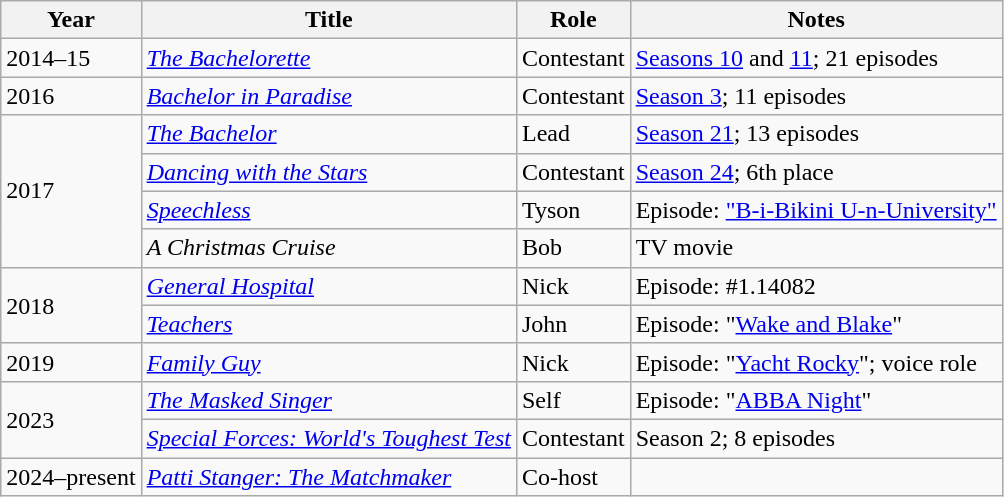<table class="wikitable sortable plainrowheaders">
<tr>
<th scope="col">Year</th>
<th scope="col">Title</th>
<th scope="col">Role</th>
<th scope="col" class="unsortable">Notes</th>
</tr>
<tr>
<td>2014–15</td>
<td><em><a href='#'>The Bachelorette</a></em></td>
<td>Contestant</td>
<td><a href='#'>Seasons 10</a> and <a href='#'>11</a>; 21 episodes</td>
</tr>
<tr>
<td>2016</td>
<td><em><a href='#'>Bachelor in Paradise</a></em></td>
<td>Contestant</td>
<td><a href='#'>Season 3</a>; 11 episodes</td>
</tr>
<tr>
<td rowspan="4">2017</td>
<td><em><a href='#'>The Bachelor</a></em></td>
<td>Lead</td>
<td><a href='#'>Season 21</a>; 13 episodes</td>
</tr>
<tr>
<td><em><a href='#'>Dancing with the Stars</a></em></td>
<td>Contestant</td>
<td><a href='#'>Season 24</a>; 6th place</td>
</tr>
<tr>
<td><em><a href='#'>Speechless</a></em></td>
<td>Tyson</td>
<td>Episode: <a href='#'>"B-i-Bikini U-n-University"</a></td>
</tr>
<tr>
<td><em>A Christmas Cruise </em></td>
<td>Bob</td>
<td>TV movie</td>
</tr>
<tr>
<td rowspan="2">2018</td>
<td><em><a href='#'>General Hospital</a></em></td>
<td>Nick</td>
<td>Episode: #1.14082</td>
</tr>
<tr>
<td><em><a href='#'>Teachers</a></em></td>
<td>John</td>
<td>Episode: "<a href='#'>Wake and Blake</a>"</td>
</tr>
<tr>
<td>2019</td>
<td><em><a href='#'>Family Guy</a></em></td>
<td>Nick</td>
<td>Episode: "<a href='#'>Yacht Rocky</a>"; voice role</td>
</tr>
<tr>
<td rowspan="2">2023</td>
<td><em><a href='#'>The Masked Singer</a></em></td>
<td>Self</td>
<td>Episode: "<a href='#'>ABBA Night</a>"</td>
</tr>
<tr>
<td><em><a href='#'>Special Forces: World's Toughest Test</a></em></td>
<td>Contestant</td>
<td>Season 2; 8 episodes</td>
</tr>
<tr>
<td>2024–present</td>
<td><em><a href='#'>Patti Stanger: The Matchmaker</a></em></td>
<td>Co-host</td>
<td></td>
</tr>
</table>
